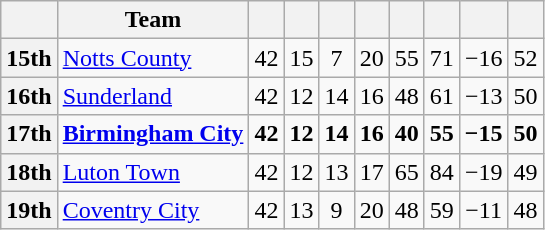<table class="wikitable" style="text-align:center">
<tr>
<th scope="col"></th>
<th scope="col">Team</th>
<th scope="col"></th>
<th scope="col"></th>
<th scope="col"></th>
<th scope="col"></th>
<th scope="col"></th>
<th scope="col"></th>
<th scope="col"></th>
<th scope="col"></th>
</tr>
<tr>
<th scope="row">15th</th>
<td align="left"><a href='#'>Notts County</a></td>
<td>42</td>
<td>15</td>
<td>7</td>
<td>20</td>
<td>55</td>
<td>71</td>
<td>−16</td>
<td>52</td>
</tr>
<tr>
<th scope="row">16th</th>
<td align="left"><a href='#'>Sunderland</a></td>
<td>42</td>
<td>12</td>
<td>14</td>
<td>16</td>
<td>48</td>
<td>61</td>
<td>−13</td>
<td>50</td>
</tr>
<tr style="font-weight:bold">
<th scope="row">17th</th>
<td align="left"><a href='#'>Birmingham City</a></td>
<td>42</td>
<td>12</td>
<td>14</td>
<td>16</td>
<td>40</td>
<td>55</td>
<td>−15</td>
<td>50</td>
</tr>
<tr>
<th scope="row">18th</th>
<td align="left"><a href='#'>Luton Town</a></td>
<td>42</td>
<td>12</td>
<td>13</td>
<td>17</td>
<td>65</td>
<td>84</td>
<td>−19</td>
<td>49</td>
</tr>
<tr>
<th scope="row">19th</th>
<td align="left"><a href='#'>Coventry City</a></td>
<td>42</td>
<td>13</td>
<td>9</td>
<td>20</td>
<td>48</td>
<td>59</td>
<td>−11</td>
<td>48</td>
</tr>
</table>
